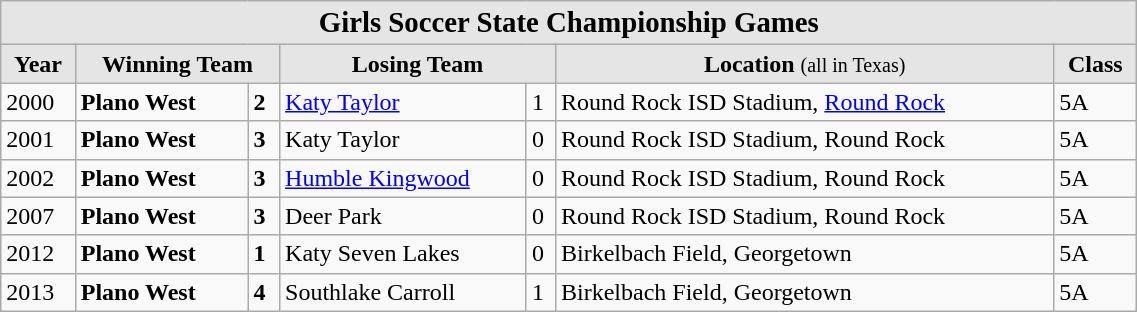<table class="wikitable" style="width:60%;">
<tr>
<td colspan="7"  style="text-align:center; background:#e5e5e5;"><big><strong>Girls Soccer State Championship Games</strong></big></td>
</tr>
<tr style="text-align:center; background:#e5e5e5;">
<td><strong>Year</strong></td>
<td colspan="2"><strong>Winning Team</strong></td>
<td colspan="2"><strong>Losing Team</strong></td>
<td><strong>Location</strong> <small>(all in Texas)</small></td>
<td><strong>Class</strong></td>
</tr>
<tr>
<td>2000</td>
<td><strong>Plano West</strong></td>
<td><strong>2</strong></td>
<td><a href='#'>Katy Taylor</a></td>
<td>1</td>
<td>Round Rock ISD Stadium, <a href='#'>Round Rock</a></td>
<td>5A</td>
</tr>
<tr>
<td>2001</td>
<td><strong>Plano West</strong></td>
<td><strong>3</strong></td>
<td>Katy Taylor</td>
<td>0</td>
<td>Round Rock ISD Stadium, Round Rock</td>
<td>5A</td>
</tr>
<tr>
<td>2002</td>
<td><strong>Plano West</strong></td>
<td><strong>3</strong></td>
<td><a href='#'>Humble Kingwood</a></td>
<td>0</td>
<td>Round Rock ISD Stadium, Round Rock</td>
<td>5A</td>
</tr>
<tr>
<td>2007</td>
<td><strong>Plano West</strong></td>
<td><strong>3</strong></td>
<td>Deer Park</td>
<td>0</td>
<td>Round Rock ISD Stadium, Round Rock</td>
<td>5A</td>
</tr>
<tr>
<td>2012</td>
<td><strong>Plano West</strong></td>
<td><strong>1</strong></td>
<td>Katy Seven Lakes</td>
<td>0</td>
<td>Birkelbach Field, Georgetown</td>
<td>5A</td>
</tr>
<tr>
<td>2013</td>
<td><strong>Plano West</strong></td>
<td><strong>4</strong></td>
<td>Southlake Carroll</td>
<td>1</td>
<td>Birkelbach Field, Georgetown</td>
<td>5A</td>
</tr>
</table>
